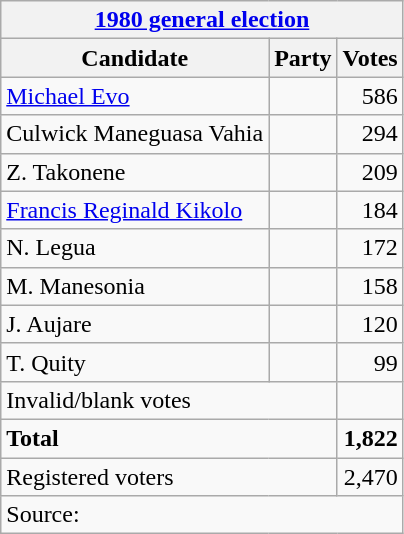<table class=wikitable style=text-align:left>
<tr>
<th colspan=3><a href='#'>1980 general election</a></th>
</tr>
<tr>
<th>Candidate</th>
<th>Party</th>
<th>Votes</th>
</tr>
<tr>
<td><a href='#'>Michael Evo</a></td>
<td></td>
<td align=right>586</td>
</tr>
<tr>
<td>Culwick Maneguasa Vahia</td>
<td></td>
<td align=right>294</td>
</tr>
<tr>
<td>Z. Takonene</td>
<td></td>
<td align=right>209</td>
</tr>
<tr>
<td><a href='#'>Francis Reginald Kikolo</a></td>
<td></td>
<td align=right>184</td>
</tr>
<tr>
<td>N. Legua</td>
<td></td>
<td align=right>172</td>
</tr>
<tr>
<td>M. Manesonia</td>
<td></td>
<td align=right>158</td>
</tr>
<tr>
<td>J. Aujare</td>
<td></td>
<td align=right>120</td>
</tr>
<tr>
<td>T. Quity</td>
<td></td>
<td align=right>99</td>
</tr>
<tr>
<td colspan=2>Invalid/blank votes</td>
<td align=right></td>
</tr>
<tr>
<td colspan=2><strong>Total</strong></td>
<td align=right><strong>1,822</strong></td>
</tr>
<tr>
<td colspan=2>Registered voters</td>
<td align=right>2,470</td>
</tr>
<tr>
<td colspan=3>Source: </td>
</tr>
</table>
